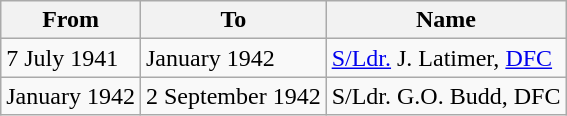<table class="wikitable">
<tr>
<th>From</th>
<th>To</th>
<th>Name</th>
</tr>
<tr>
<td>7 July 1941</td>
<td>January 1942</td>
<td><a href='#'>S/Ldr.</a> J. Latimer, <a href='#'>DFC</a></td>
</tr>
<tr>
<td>January 1942</td>
<td>2 September 1942</td>
<td>S/Ldr. G.O. Budd, DFC</td>
</tr>
</table>
